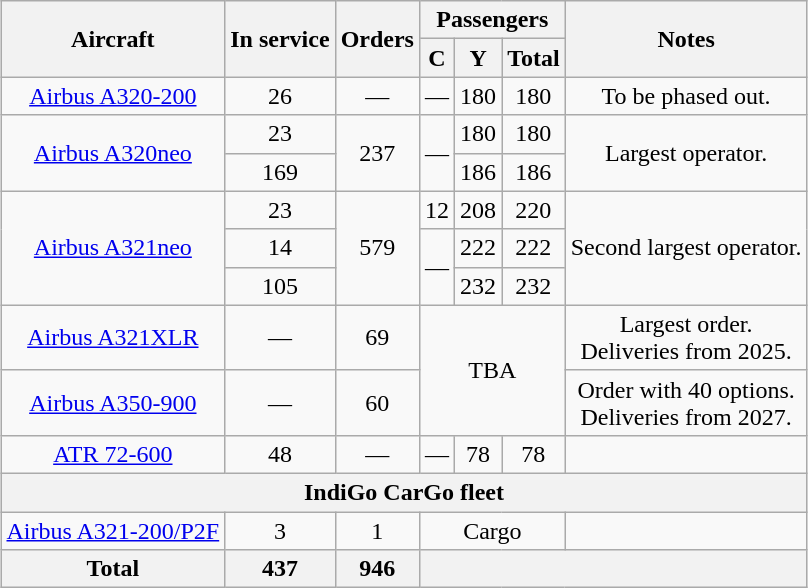<table class="wikitable" style="margin:1em auto; text-align:center;">
<tr>
<th rowspan="2">Aircraft</th>
<th rowspan="2">In service</th>
<th rowspan="2">Orders</th>
<th colspan="3">Passengers</th>
<th rowspan="2">Notes</th>
</tr>
<tr>
<th><abbr>C</abbr></th>
<th><abbr>Y</abbr></th>
<th>Total</th>
</tr>
<tr>
<td><a href='#'>Airbus A320-200</a></td>
<td>26</td>
<td>—</td>
<td>—</td>
<td>180</td>
<td>180</td>
<td>To be phased out.</td>
</tr>
<tr>
<td rowspan="2"><a href='#'>Airbus A320neo</a></td>
<td>23</td>
<td rowspan="2">237</td>
<td rowspan="2">—</td>
<td>180</td>
<td>180</td>
<td rowspan="2">Largest operator.</td>
</tr>
<tr>
<td>169</td>
<td>186</td>
<td>186</td>
</tr>
<tr>
<td rowspan="3"><a href='#'>Airbus A321neo</a></td>
<td>23</td>
<td rowspan="3">579</td>
<td>12</td>
<td>208</td>
<td>220</td>
<td rowspan="3">Second largest operator.</td>
</tr>
<tr>
<td>14</td>
<td rowspan="2">—</td>
<td>222</td>
<td>222</td>
</tr>
<tr>
<td>105</td>
<td>232</td>
<td>232</td>
</tr>
<tr>
<td><a href='#'>Airbus A321XLR</a></td>
<td>—</td>
<td>69</td>
<td colspan="3" rowspan="2"><abbr>TBA</abbr></td>
<td>Largest order.<br>Deliveries from 2025.</td>
</tr>
<tr>
<td><a href='#'>Airbus A350-900</a></td>
<td>—</td>
<td>60</td>
<td>Order with 40 options.<br>Deliveries from 2027.</td>
</tr>
<tr>
<td><a href='#'>ATR 72-600</a></td>
<td>48</td>
<td>—</td>
<td>—</td>
<td>78</td>
<td>78</td>
<td><br></td>
</tr>
<tr>
<th colspan="7">IndiGo CarGo fleet</th>
</tr>
<tr>
<td><a href='#'>Airbus A321-200/P2F</a></td>
<td>3</td>
<td>1</td>
<td colspan="3"><abbr>Cargo</abbr></td>
<td></td>
</tr>
<tr>
<th>Total</th>
<th>437</th>
<th>946</th>
<th colspan="4"></th>
</tr>
</table>
